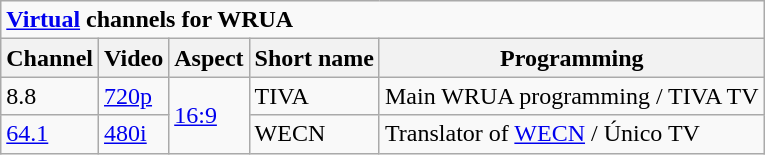<table class="wikitable">
<tr>
<td colspan="5"><strong><a href='#'>Virtual</a> channels for WRUA</strong></td>
</tr>
<tr>
<th>Channel</th>
<th>Video</th>
<th>Aspect</th>
<th>Short name</th>
<th>Programming</th>
</tr>
<tr>
<td>8.8</td>
<td><a href='#'>720p</a></td>
<td rowspan=2><a href='#'>16:9</a></td>
<td>TIVA</td>
<td>Main WRUA programming / TIVA TV</td>
</tr>
<tr>
<td><a href='#'>64.1</a></td>
<td><a href='#'>480i</a></td>
<td>WECN</td>
<td>Translator of <a href='#'>WECN</a> / Único TV</td>
</tr>
</table>
